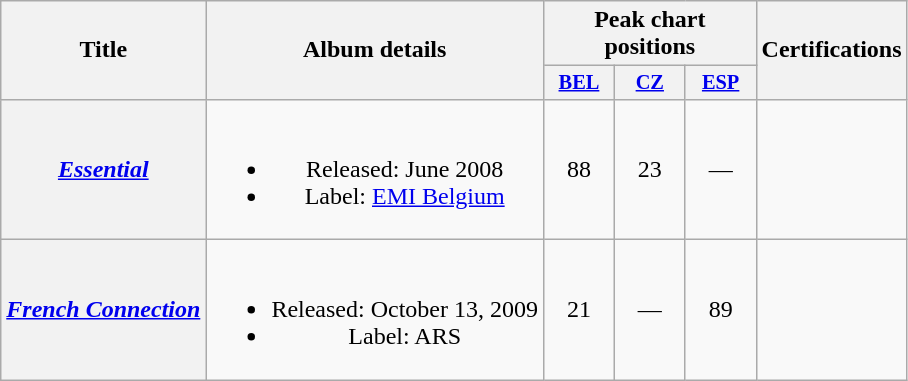<table class="wikitable plainrowheaders" style="text-align:center;">
<tr>
<th scope="col" rowspan="2">Title</th>
<th scope="col" rowspan="2">Album details</th>
<th scope="col" colspan="3">Peak chart positions</th>
<th scope="col" rowspan="2">Certifications</th>
</tr>
<tr>
<th scope="col" style="width:3em;font-size:85%;"><a href='#'>BEL</a><br></th>
<th scope="col" style="width:3em;font-size:85%;"><a href='#'>CZ</a><br></th>
<th scope="col" style="width:3em;font-size:85%;"><a href='#'>ESP</a><br></th>
</tr>
<tr>
<th scope="row"><em><a href='#'>Essential</a></em></th>
<td><br><ul><li>Released: June 2008</li><li>Label: <a href='#'>EMI Belgium</a></li></ul></td>
<td>88</td>
<td>23</td>
<td>—</td>
<td></td>
</tr>
<tr>
<th scope="row"><em><a href='#'>French Connection</a></em></th>
<td><br><ul><li>Released: October 13, 2009</li><li>Label: ARS</li></ul></td>
<td>21</td>
<td>—</td>
<td>89</td>
<td></td>
</tr>
</table>
